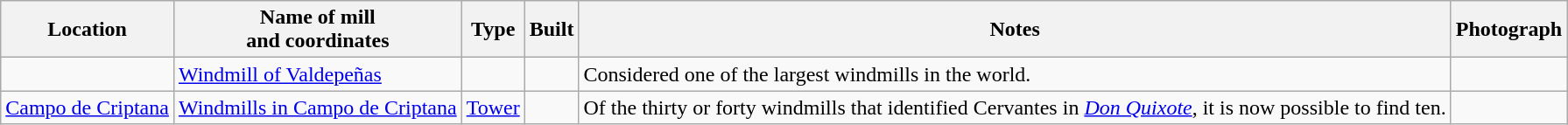<table class="wikitable">
<tr>
<th>Location</th>
<th>Name of mill<br>and coordinates</th>
<th>Type</th>
<th>Built</th>
<th>Notes</th>
<th>Photograph</th>
</tr>
<tr>
<td></td>
<td><a href='#'>Windmill of Valdepeñas</a></td>
<td></td>
<td></td>
<td>Considered one of the largest windmills in the world.</td>
<td></td>
</tr>
<tr>
<td><a href='#'>Campo de Criptana</a></td>
<td><a href='#'>Windmills in Campo de Criptana</a></td>
<td><a href='#'>Tower</a></td>
<td></td>
<td>Of the thirty or forty windmills that identified Cervantes in <em><a href='#'>Don Quixote</a></em>, it is now possible to find ten.</td>
<td></td>
</tr>
</table>
